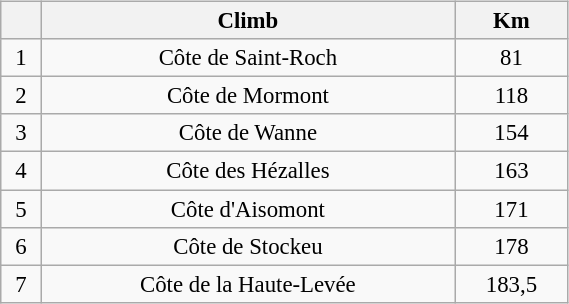<table class="wikitable" style="text-align:center; font-size:95%;" align="left" width="30%">
<tr>
<th></th>
<th>Climb</th>
<th>Km</th>
</tr>
<tr>
<td>1</td>
<td>Côte de Saint-Roch</td>
<td>81</td>
</tr>
<tr>
<td>2</td>
<td>Côte de Mormont</td>
<td>118</td>
</tr>
<tr>
<td>3</td>
<td>Côte de Wanne</td>
<td>154</td>
</tr>
<tr>
<td>4</td>
<td>Côte des Hézalles</td>
<td>163</td>
</tr>
<tr>
<td>5</td>
<td>Côte d'Aisomont</td>
<td>171</td>
</tr>
<tr>
<td>6</td>
<td>Côte de Stockeu</td>
<td>178</td>
</tr>
<tr>
<td>7</td>
<td>Côte de la Haute-Levée</td>
<td>183,5</td>
</tr>
</table>
